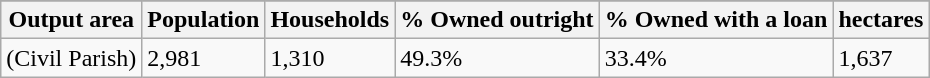<table class="wikitable">
<tr>
</tr>
<tr>
<th>Output area</th>
<th>Population</th>
<th>Households</th>
<th>% Owned outright</th>
<th>% Owned with a loan</th>
<th>hectares</th>
</tr>
<tr>
<td>(Civil Parish)</td>
<td>2,981</td>
<td>1,310</td>
<td>49.3%</td>
<td>33.4%</td>
<td>1,637</td>
</tr>
</table>
